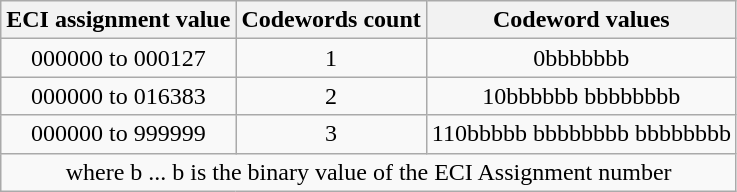<table class="wikitable" border="1" style="text-align:center">
<tr>
<th>ECI assignment value</th>
<th>Codewords count</th>
<th>Codeword values</th>
</tr>
<tr>
<td>000000 to 000127</td>
<td>1</td>
<td>0bbbbbbb</td>
</tr>
<tr>
<td>000000 to 016383</td>
<td>2</td>
<td>10bbbbbb bbbbbbbb</td>
</tr>
<tr>
<td>000000 to 999999</td>
<td>3</td>
<td>110bbbbb bbbbbbbb bbbbbbbb</td>
</tr>
<tr>
<td colspan = 3>where b ... b is the binary value of the ECI Assignment number</td>
</tr>
</table>
